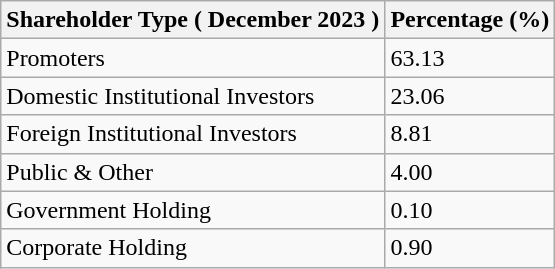<table class="wikitable">
<tr>
<th>Shareholder Type ( December 2023 )</th>
<th>Percentage (%)</th>
</tr>
<tr>
<td>Promoters</td>
<td>63.13</td>
</tr>
<tr>
<td>Domestic Institutional Investors</td>
<td>23.06</td>
</tr>
<tr>
<td>Foreign Institutional Investors</td>
<td>8.81</td>
</tr>
<tr>
<td>Public & Other</td>
<td>4.00</td>
</tr>
<tr>
<td>Government Holding</td>
<td>0.10</td>
</tr>
<tr>
<td>Corporate Holding</td>
<td>0.90</td>
</tr>
</table>
